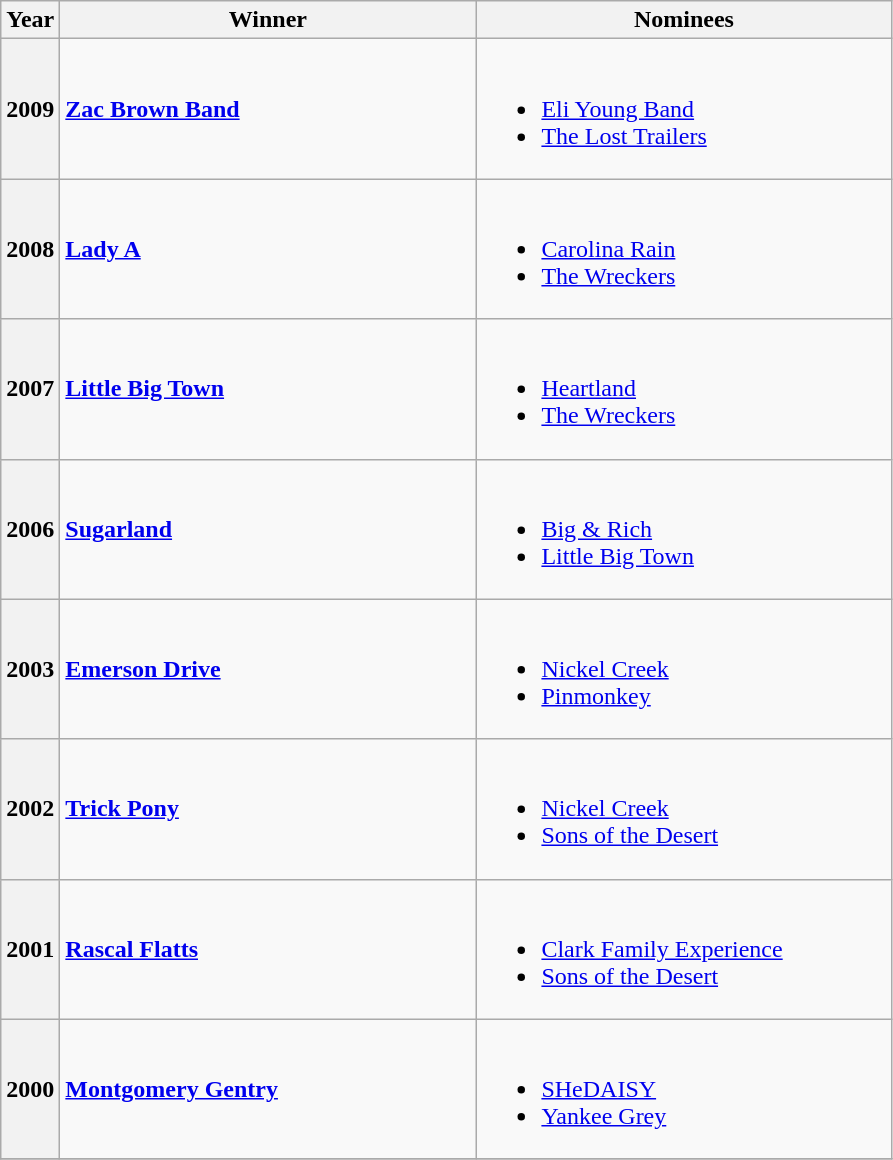<table class="wikitable sortable">
<tr>
<th width="30px">Year</th>
<th width="270px">Winner</th>
<th width="270px">Nominees</th>
</tr>
<tr>
<th>2009</th>
<td> <strong><a href='#'>Zac Brown Band</a></strong></td>
<td><br><ul><li><a href='#'>Eli Young Band</a></li><li><a href='#'>The Lost Trailers</a></li></ul></td>
</tr>
<tr>
<th>2008</th>
<td> <strong><a href='#'>Lady A</a></strong></td>
<td><br><ul><li><a href='#'>Carolina Rain</a></li><li><a href='#'>The Wreckers</a></li></ul></td>
</tr>
<tr>
<th>2007</th>
<td> <strong><a href='#'>Little Big Town</a></strong></td>
<td><br><ul><li><a href='#'>Heartland</a></li><li><a href='#'>The Wreckers</a></li></ul></td>
</tr>
<tr>
<th>2006</th>
<td> <strong><a href='#'>Sugarland</a></strong></td>
<td><br><ul><li><a href='#'>Big & Rich</a></li><li><a href='#'>Little Big Town</a></li></ul></td>
</tr>
<tr>
<th>2003</th>
<td> <strong><a href='#'>Emerson Drive</a></strong></td>
<td><br><ul><li><a href='#'>Nickel Creek</a></li><li><a href='#'>Pinmonkey</a></li></ul></td>
</tr>
<tr>
<th>2002</th>
<td> <strong><a href='#'>Trick Pony</a></strong></td>
<td><br><ul><li><a href='#'>Nickel Creek</a></li><li><a href='#'>Sons of the Desert</a></li></ul></td>
</tr>
<tr>
<th>2001</th>
<td> <strong><a href='#'>Rascal Flatts</a></strong></td>
<td><br><ul><li><a href='#'>Clark Family Experience</a></li><li><a href='#'>Sons of the Desert</a></li></ul></td>
</tr>
<tr>
<th>2000</th>
<td> <strong><a href='#'>Montgomery Gentry</a></strong></td>
<td><br><ul><li><a href='#'>SHeDAISY</a></li><li><a href='#'>Yankee Grey</a></li></ul></td>
</tr>
<tr>
</tr>
</table>
